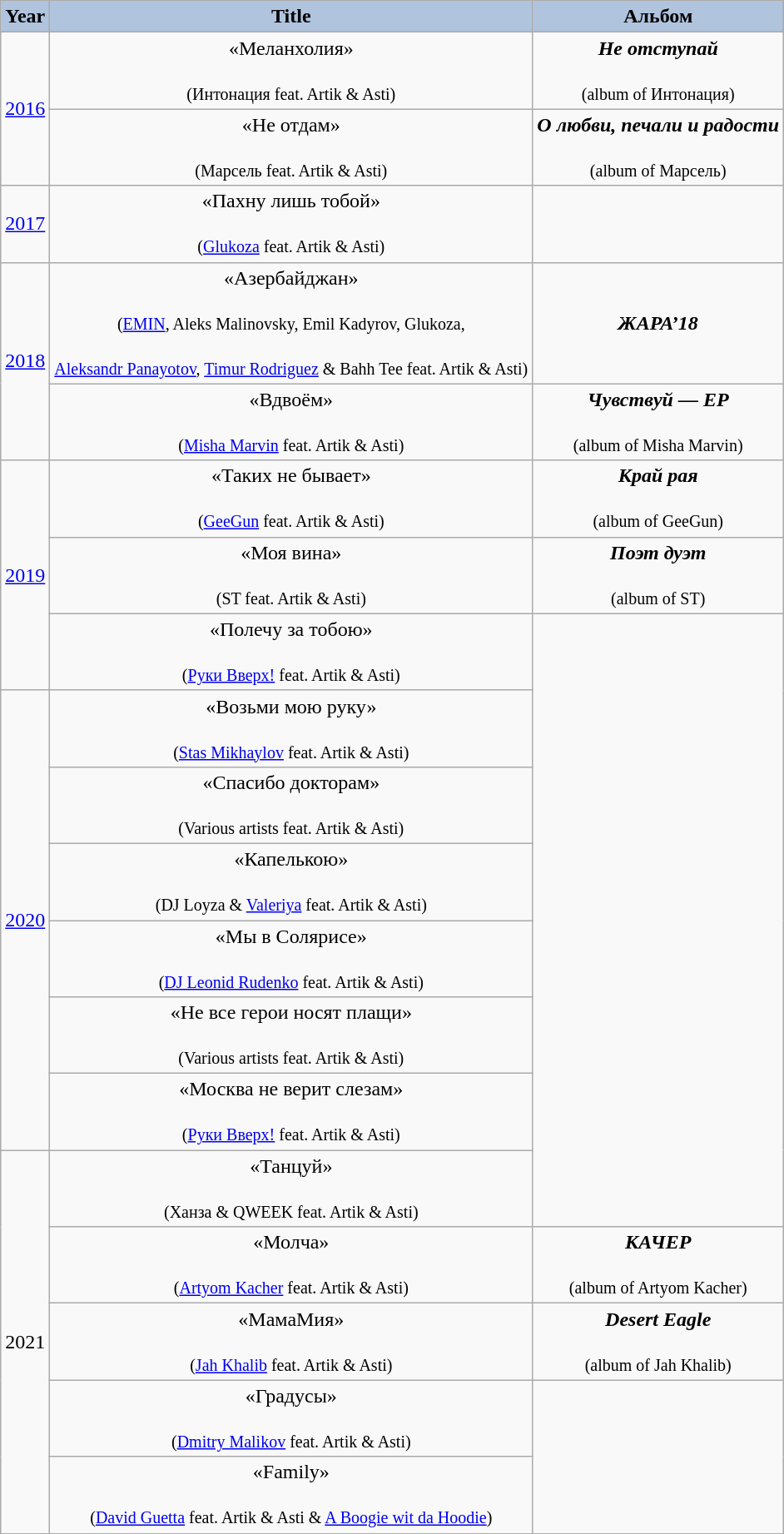<table class="wikitable" style="text-align:center;">
<tr>
<th style="background:#B0C4DE;">Year</th>
<th style="background:#B0C4DE;">Title</th>
<th style="background:#B0C4DE;">Альбом</th>
</tr>
<tr>
<td rowspan="2"><a href='#'>2016</a></td>
<td>«Меланхолия» <br><br><small>(Интонация feat. Artik & Asti)</small></td>
<td><strong><em>Не отступай</em></strong><br><br><small>(album of Интонация)</small></td>
</tr>
<tr>
<td>«Не отдам» <br><br><small>(Марсель feat. Artik & Asti)</small></td>
<td><strong><em>О любви, печали и радости</em></strong><br><br><small>(album of Марсель)</small></td>
</tr>
<tr>
<td><a href='#'>2017</a></td>
<td>«Пахну лишь тобой» <br><br><small>(<a href='#'>Glukoza</a> feat. Artik & Asti)</small></td>
</tr>
<tr>
<td rowspan="2"><a href='#'>2018</a></td>
<td>«Азербайджан» <br><br><small>(<a href='#'>EMIN</a>, Aleks Malinovsky, Emil Kadyrov, Glukoza,</small> <br><br><small><a href='#'>Aleksandr Panayotov</a>, <a href='#'>Timur Rodriguez</a> & Bahh Tee feat. Artik & Asti)</small></td>
<td><strong><em>ЖАРА’18</em></strong></td>
</tr>
<tr>
<td>«Вдвоём» <br><br><small>(<a href='#'>Misha Marvin</a> feat. Artik & Asti)</small></td>
<td><strong><em>Чувствуй — EP</em></strong><br><br><small>(album of Misha Marvin)</small></td>
</tr>
<tr>
<td rowspan="3"><a href='#'>2019</a></td>
<td>«Таких не бывает» <br><br><small>(<a href='#'>GeeGun</a> feat. Artik & Asti)</small></td>
<td><strong><em>Край рая</em></strong><br><br><small>(album of GeeGun)</small></td>
</tr>
<tr>
<td>«Моя вина» <br><br><small>(ST feat. Artik & Asti)</small></td>
<td><strong><em>Поэт дуэт</em></strong> <br><br><small>(album of ST)</small></td>
</tr>
<tr>
<td>«Полечу за тобою» <br><br><small>(<a href='#'>Руки Вверх!</a> feat. Artik & Asti)</small></td>
</tr>
<tr>
<td rowspan="6"><a href='#'>2020</a></td>
<td>«Возьми мою руку» <br><br><small>(<a href='#'>Stas Mikhaylov</a> feat. Artik & Asti)</small></td>
</tr>
<tr>
<td>«Спасибо докторам» <br><br><small> (Various artists feat. Artik & Asti)</small></td>
</tr>
<tr>
<td>«Капелькою» <br><br><small>(DJ Loyza & <a href='#'>Valeriya</a> feat. Artik & Asti)</small></td>
</tr>
<tr>
<td>«Мы в Солярисе» <br><br><small>(<a href='#'>DJ Leonid Rudenko</a> feat. Artik & Asti)</small></td>
</tr>
<tr>
<td>«Не все герои носят плащи» <br><br><small> (Various artists feat. Artik & Asti)</small></td>
</tr>
<tr>
<td>«Москва не верит слезам» <br><br><small>(<a href='#'>Руки Вверх!</a> feat. Artik & Asti)</small></td>
</tr>
<tr>
<td rowspan="5">2021</td>
<td>«Танцуй» <br><br><small> (Ханза &amp; QWEEK feat. Artik & Asti)</small></td>
</tr>
<tr>
<td>«Молча» <br><br><small> (<a href='#'>Artyom Kacher</a> feat. Artik & Asti)</small></td>
<td><strong><em>КАЧЕР</em></strong> <br><br><small>(album of Artyom Kacher)</small></td>
</tr>
<tr>
<td>«МамаМия» <br><br><small> (<a href='#'>Jah Khalib</a> feat. Artik & Asti)</small></td>
<td><strong><em>Desert Eagle</em></strong> <br><br><small>(album of Jah Khalib)</small></td>
</tr>
<tr>
<td>«Градусы» <br><br><small> (<a href='#'>Dmitry Malikov</a> feat. Artik & Asti)</small></td>
</tr>
<tr>
<td>«Family» <br><br><small> (<a href='#'>David Guetta</a> feat. Artik & Asti & <a href='#'>A Boogie wit da Hoodie</a>)</small></td>
</tr>
</table>
